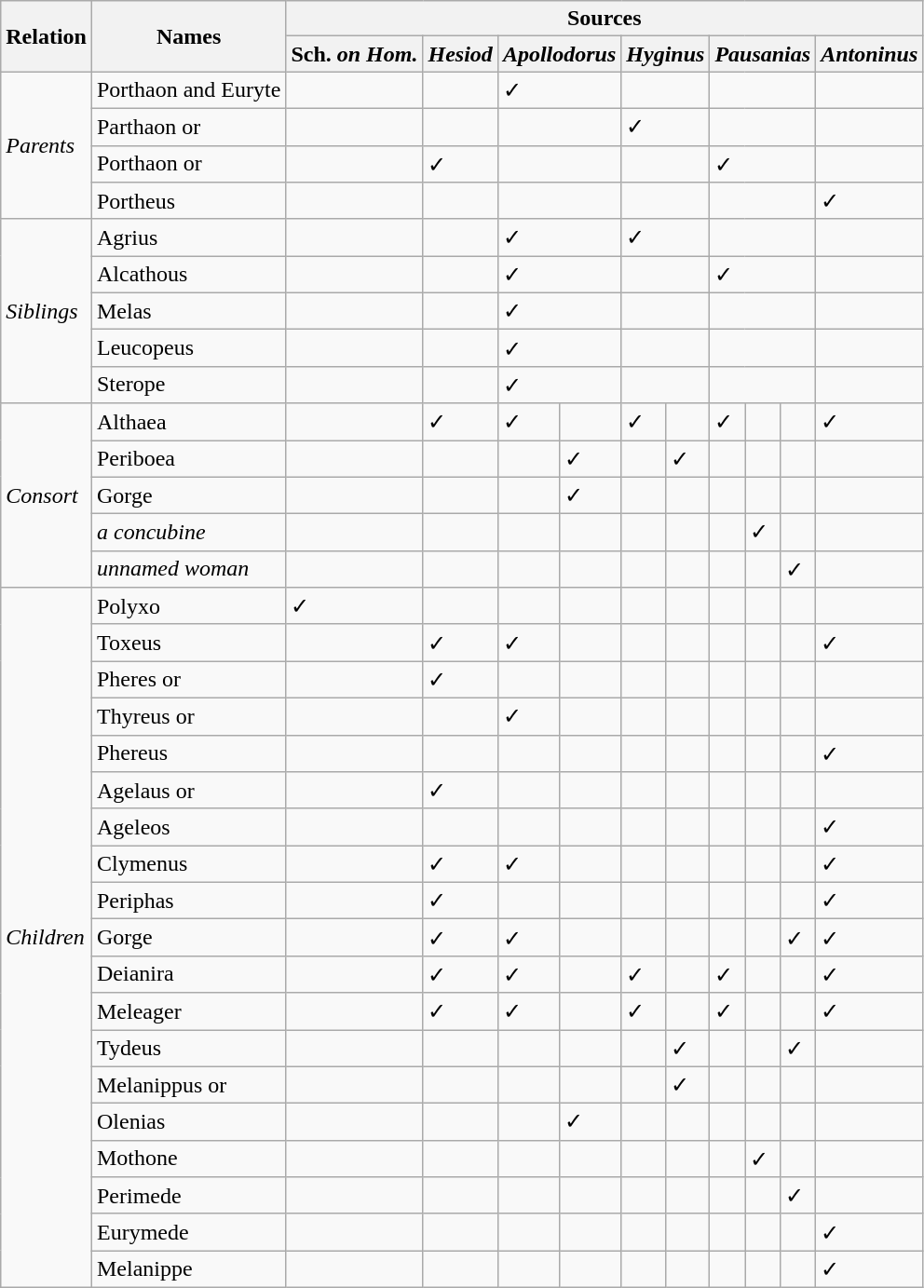<table class="wikitable">
<tr>
<th scope="col" rowspan="2">Relation</th>
<th scope="col" rowspan="2">Names</th>
<th scope="col" colspan="10">Sources</th>
</tr>
<tr>
<th scope="col">Sch. <em>on Hom.</em></th>
<th scope="col"><em>Hesiod</em></th>
<th scope="col" colspan="2"><em>Apollodorus</em></th>
<th scope="col" colspan="2"><em>Hyginus</em></th>
<th scope="col" colspan="3"><em>Pausanias</em></th>
<th scope="col"><em>Antoninus</em></th>
</tr>
<tr>
<td scope="row" rowspan="4"><em>Parents</em></td>
<td>Porthaon and Euryte</td>
<td></td>
<td></td>
<td colspan="2">✓</td>
<td colspan="2"></td>
<td colspan="3"></td>
<td></td>
</tr>
<tr>
<td scope="row">Parthaon or</td>
<td></td>
<td></td>
<td colspan="2"></td>
<td colspan="2">✓</td>
<td colspan="3"></td>
<td></td>
</tr>
<tr>
<td scope="row">Porthaon or</td>
<td></td>
<td>✓</td>
<td colspan="2"></td>
<td colspan="2"></td>
<td colspan="3">✓</td>
<td></td>
</tr>
<tr>
<td scope="row">Portheus</td>
<td></td>
<td></td>
<td colspan="2"></td>
<td colspan="2"></td>
<td colspan="3"></td>
<td>✓</td>
</tr>
<tr>
<td scope="row" rowspan="5"><em>Siblings</em></td>
<td>Agrius</td>
<td></td>
<td></td>
<td colspan="2">✓</td>
<td colspan="2">✓</td>
<td colspan="3"></td>
<td></td>
</tr>
<tr>
<td scope="row">Alcathous</td>
<td></td>
<td></td>
<td colspan="2">✓</td>
<td colspan="2"></td>
<td colspan="3">✓</td>
<td></td>
</tr>
<tr>
<td scope="row">Melas</td>
<td></td>
<td></td>
<td colspan="2">✓</td>
<td colspan="2"></td>
<td colspan="3"></td>
<td></td>
</tr>
<tr>
<td scope="row">Leucopeus</td>
<td></td>
<td></td>
<td colspan="2">✓</td>
<td colspan="2"></td>
<td colspan="3"></td>
<td></td>
</tr>
<tr>
<td scope="row">Sterope</td>
<td></td>
<td></td>
<td colspan="2">✓</td>
<td colspan="2"></td>
<td colspan="3"></td>
<td></td>
</tr>
<tr>
<td scope="row" rowspan="5"><em>Consort</em></td>
<td>Althaea</td>
<td></td>
<td>✓</td>
<td>✓</td>
<td></td>
<td>✓</td>
<td></td>
<td>✓</td>
<td></td>
<td></td>
<td>✓</td>
</tr>
<tr>
<td scope="row">Periboea</td>
<td></td>
<td></td>
<td></td>
<td>✓</td>
<td></td>
<td>✓</td>
<td></td>
<td></td>
<td></td>
<td></td>
</tr>
<tr>
<td scope="row">Gorge</td>
<td></td>
<td></td>
<td></td>
<td>✓</td>
<td></td>
<td></td>
<td></td>
<td></td>
<td></td>
<td></td>
</tr>
<tr>
<td scope="row"><em>a concubine</em></td>
<td></td>
<td></td>
<td></td>
<td></td>
<td></td>
<td></td>
<td></td>
<td>✓</td>
<td></td>
<td></td>
</tr>
<tr>
<td scope="row"><em>unnamed woman</em></td>
<td></td>
<td></td>
<td></td>
<td></td>
<td></td>
<td></td>
<td></td>
<td></td>
<td>✓</td>
<td></td>
</tr>
<tr>
<td scope="row" rowspan="19"><em>Children</em></td>
<td>Polyxo</td>
<td>✓</td>
<td></td>
<td></td>
<td></td>
<td></td>
<td></td>
<td></td>
<td></td>
<td></td>
<td></td>
</tr>
<tr>
<td scope="row">Toxeus</td>
<td></td>
<td>✓</td>
<td>✓</td>
<td></td>
<td></td>
<td></td>
<td></td>
<td></td>
<td></td>
<td>✓</td>
</tr>
<tr>
<td scope="row">Pheres or</td>
<td></td>
<td>✓</td>
<td></td>
<td></td>
<td></td>
<td></td>
<td></td>
<td></td>
<td></td>
<td></td>
</tr>
<tr>
<td scope="row">Thyreus or</td>
<td></td>
<td></td>
<td>✓</td>
<td></td>
<td></td>
<td></td>
<td></td>
<td></td>
<td></td>
<td></td>
</tr>
<tr>
<td scope="row">Phereus</td>
<td></td>
<td></td>
<td></td>
<td></td>
<td></td>
<td></td>
<td></td>
<td></td>
<td></td>
<td>✓</td>
</tr>
<tr>
<td scope="row">Agelaus or</td>
<td></td>
<td>✓</td>
<td></td>
<td></td>
<td></td>
<td></td>
<td></td>
<td></td>
<td></td>
<td></td>
</tr>
<tr>
<td scope="row">Ageleos</td>
<td></td>
<td></td>
<td></td>
<td></td>
<td></td>
<td></td>
<td></td>
<td></td>
<td></td>
<td>✓</td>
</tr>
<tr>
<td scope="row">Clymenus</td>
<td></td>
<td>✓</td>
<td>✓</td>
<td></td>
<td></td>
<td></td>
<td></td>
<td></td>
<td></td>
<td>✓</td>
</tr>
<tr>
<td scope="row">Periphas</td>
<td></td>
<td>✓</td>
<td></td>
<td></td>
<td></td>
<td></td>
<td></td>
<td></td>
<td></td>
<td>✓</td>
</tr>
<tr>
<td scope="row">Gorge</td>
<td></td>
<td>✓</td>
<td>✓</td>
<td></td>
<td></td>
<td></td>
<td></td>
<td></td>
<td>✓</td>
<td>✓</td>
</tr>
<tr>
<td scope="row">Deianira</td>
<td></td>
<td>✓</td>
<td>✓</td>
<td></td>
<td>✓</td>
<td></td>
<td>✓</td>
<td></td>
<td></td>
<td>✓</td>
</tr>
<tr>
<td scope="row">Meleager</td>
<td></td>
<td>✓</td>
<td>✓</td>
<td></td>
<td>✓</td>
<td></td>
<td>✓</td>
<td></td>
<td></td>
<td>✓</td>
</tr>
<tr>
<td scope="row">Tydeus</td>
<td></td>
<td></td>
<td></td>
<td></td>
<td></td>
<td>✓</td>
<td></td>
<td></td>
<td>✓</td>
<td></td>
</tr>
<tr>
<td scope="row">Melanippus or</td>
<td></td>
<td></td>
<td></td>
<td></td>
<td></td>
<td>✓</td>
<td></td>
<td></td>
<td></td>
<td></td>
</tr>
<tr>
<td scope="row">Olenias</td>
<td></td>
<td></td>
<td></td>
<td>✓</td>
<td></td>
<td></td>
<td></td>
<td></td>
<td></td>
<td></td>
</tr>
<tr>
<td scope="row">Mothone</td>
<td></td>
<td></td>
<td></td>
<td></td>
<td></td>
<td></td>
<td></td>
<td>✓</td>
<td></td>
<td></td>
</tr>
<tr>
<td scope="row">Perimede</td>
<td></td>
<td></td>
<td></td>
<td></td>
<td></td>
<td></td>
<td></td>
<td></td>
<td>✓</td>
<td></td>
</tr>
<tr>
<td scope="row">Eurymede</td>
<td></td>
<td></td>
<td></td>
<td></td>
<td></td>
<td></td>
<td></td>
<td></td>
<td></td>
<td>✓</td>
</tr>
<tr>
<td scope="row">Melanippe</td>
<td></td>
<td></td>
<td></td>
<td></td>
<td></td>
<td></td>
<td></td>
<td></td>
<td></td>
<td>✓</td>
</tr>
</table>
